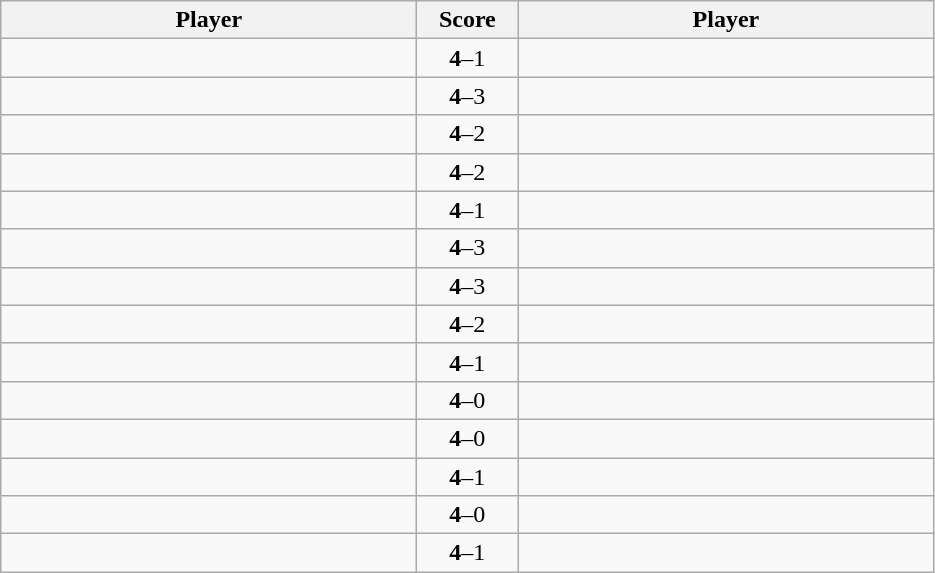<table class="wikitable ">
<tr>
<th width=270>Player</th>
<th width=60>Score</th>
<th width=270>Player</th>
</tr>
<tr>
<td><strong></strong></td>
<td align="center"><strong>4</strong>–1</td>
<td></td>
</tr>
<tr>
<td><strong></strong></td>
<td align="center"><strong>4</strong>–3</td>
<td></td>
</tr>
<tr>
<td><strong></strong></td>
<td align="center"><strong>4</strong>–2</td>
<td></td>
</tr>
<tr>
<td><strong></strong></td>
<td align="center"><strong>4</strong>–2</td>
<td></td>
</tr>
<tr>
<td><strong></strong></td>
<td align="center"><strong>4</strong>–1</td>
<td></td>
</tr>
<tr>
<td><strong></strong></td>
<td align="center"><strong>4</strong>–3</td>
<td></td>
</tr>
<tr>
<td><strong></strong></td>
<td align="center"><strong>4</strong>–3</td>
<td></td>
</tr>
<tr>
<td><strong></strong></td>
<td align="center"><strong>4</strong>–2</td>
<td></td>
</tr>
<tr>
<td><strong></strong></td>
<td align="center"><strong>4</strong>–1</td>
<td></td>
</tr>
<tr>
<td><strong></strong></td>
<td align="center"><strong>4</strong>–0</td>
<td></td>
</tr>
<tr>
<td><strong></strong></td>
<td align="center"><strong>4</strong>–0</td>
<td></td>
</tr>
<tr>
<td><strong></strong></td>
<td align="center"><strong>4</strong>–1</td>
<td></td>
</tr>
<tr>
<td><strong></strong></td>
<td align="center"><strong>4</strong>–0</td>
<td></td>
</tr>
<tr>
<td><strong></strong></td>
<td align="center"><strong>4</strong>–1</td>
<td></td>
</tr>
</table>
